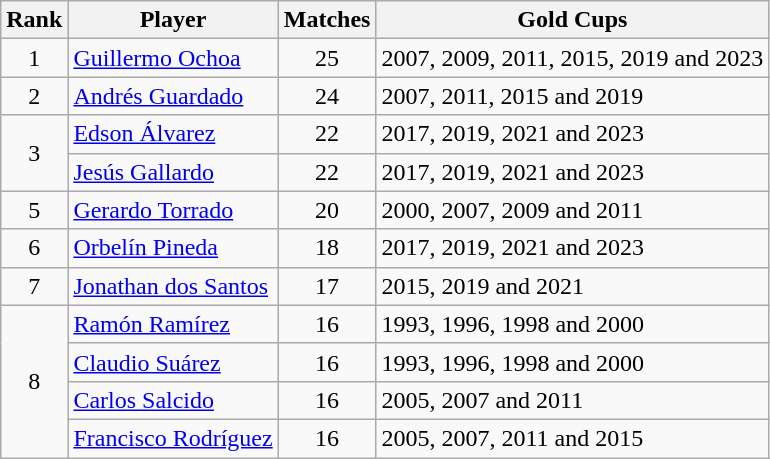<table class="wikitable" style="text-align: left;">
<tr>
<th>Rank</th>
<th>Player</th>
<th>Matches</th>
<th>Gold Cups</th>
</tr>
<tr>
<td align=center>1</td>
<td><a href='#'>Guillermo Ochoa</a></td>
<td align=center>25</td>
<td>2007, 2009, 2011, 2015, 2019 and 2023</td>
</tr>
<tr>
<td align=center>2</td>
<td><a href='#'>Andrés Guardado</a></td>
<td align=center>24</td>
<td>2007, 2011, 2015 and 2019</td>
</tr>
<tr>
<td rowspan=2 align=center>3</td>
<td><a href='#'>Edson Álvarez</a></td>
<td align=center>22</td>
<td>2017, 2019, 2021 and 2023</td>
</tr>
<tr>
<td><a href='#'>Jesús Gallardo</a></td>
<td align=center>22</td>
<td>2017, 2019, 2021 and 2023</td>
</tr>
<tr>
<td align=center>5</td>
<td><a href='#'>Gerardo Torrado</a></td>
<td align=center>20</td>
<td>2000, 2007, 2009 and 2011</td>
</tr>
<tr>
<td align=center>6</td>
<td><a href='#'>Orbelín Pineda</a></td>
<td align=center>18</td>
<td>2017, 2019, 2021 and 2023</td>
</tr>
<tr>
<td align=center>7</td>
<td><a href='#'>Jonathan dos Santos</a></td>
<td align=center>17</td>
<td>2015, 2019 and 2021</td>
</tr>
<tr>
<td rowspan=4 align=center>8</td>
<td><a href='#'>Ramón Ramírez</a></td>
<td align=center>16</td>
<td>1993, 1996, 1998 and 2000</td>
</tr>
<tr>
<td><a href='#'>Claudio Suárez</a></td>
<td align=center>16</td>
<td>1993, 1996, 1998 and 2000</td>
</tr>
<tr>
<td><a href='#'>Carlos Salcido</a></td>
<td align=center>16</td>
<td>2005, 2007 and 2011</td>
</tr>
<tr>
<td><a href='#'>Francisco Rodríguez</a></td>
<td align=center>16</td>
<td>2005, 2007, 2011 and 2015</td>
</tr>
</table>
